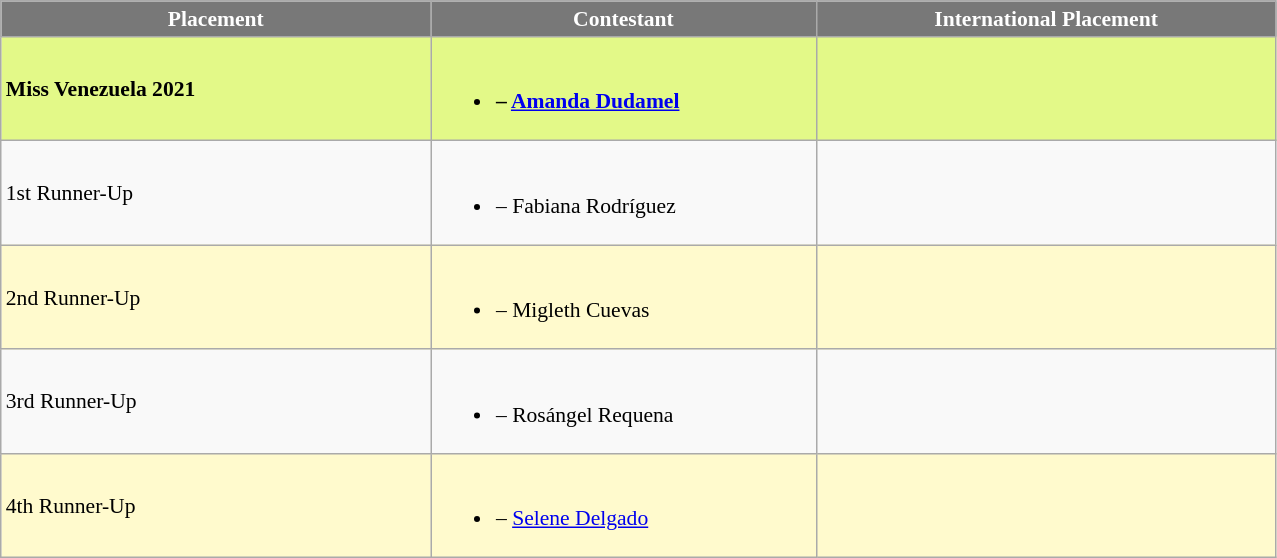<table class="wikitable sortable" style="font-size: 90%;">
<tr>
<th width="280" style="background-color:#787878;color:#FFFFFF;">Placement</th>
<th width="250" style="background-color:#787878;color:#FFFFFF;">Contestant</th>
<th width="300" style="background-color:#787878;color:#FFFFFF;">International Placement</th>
</tr>
<tr style="background-color:#E3F988;">
<td><strong>Miss Venezuela 2021</strong></td>
<td><br><ul><li><strong> – <a href='#'>Amanda Dudamel</a></strong></li></ul></td>
<td></td>
</tr>
<tr>
<td>1st Runner-Up</td>
<td><br><ul><li> – Fabiana Rodríguez</li></ul></td>
</tr>
<tr style="background-color:#FFFACD;">
<td>2nd Runner-Up</td>
<td><br><ul><li> – Migleth Cuevas<br></li></ul></td>
<td></td>
</tr>
<tr>
<td>3rd Runner-Up</td>
<td><br><ul><li> – Rosángel Requena</li></ul></td>
</tr>
<tr style="background-color:#FFFACD;">
<td>4th Runner-Up</td>
<td><br><ul><li> – <a href='#'>Selene Delgado</a><br></li></ul></td>
<td></td>
</tr>
</table>
